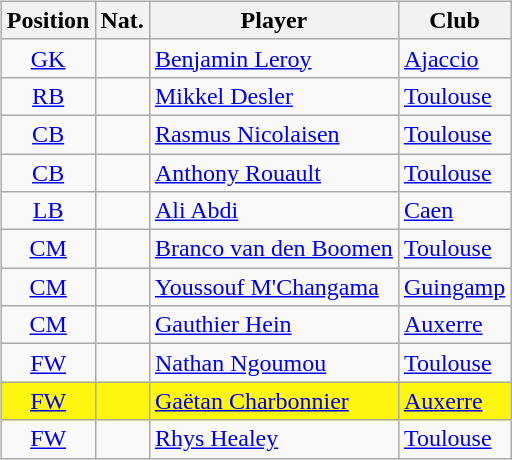<table style="width:100%;">
<tr>
<td width="50%"><br><table class="sortable wikitable" style="text-align: center">
<tr>
<th>Position</th>
<th>Nat.</th>
<th>Player</th>
<th>Club</th>
</tr>
<tr>
<td><a href='#'>GK</a></td>
<td></td>
<td align=left><a href='#'>Benjamin Leroy</a></td>
<td align=left><a href='#'>Ajaccio</a></td>
</tr>
<tr>
<td><a href='#'>RB</a></td>
<td></td>
<td align=left><a href='#'>Mikkel Desler</a></td>
<td align=left><a href='#'>Toulouse</a></td>
</tr>
<tr>
<td><a href='#'>CB</a></td>
<td></td>
<td align=left><a href='#'>Rasmus Nicolaisen</a></td>
<td align=left><a href='#'>Toulouse</a></td>
</tr>
<tr>
<td><a href='#'>CB</a></td>
<td></td>
<td align=left><a href='#'>Anthony Rouault</a></td>
<td align=left><a href='#'>Toulouse</a></td>
</tr>
<tr>
<td><a href='#'>LB</a></td>
<td></td>
<td align=left><a href='#'>Ali Abdi</a></td>
<td align=left><a href='#'>Caen</a></td>
</tr>
<tr>
<td><a href='#'>CM</a></td>
<td></td>
<td align=left><a href='#'>Branco van den Boomen</a></td>
<td align=left><a href='#'>Toulouse</a></td>
</tr>
<tr>
<td><a href='#'>CM</a></td>
<td></td>
<td align=left><a href='#'>Youssouf M'Changama</a></td>
<td align=left><a href='#'>Guingamp</a></td>
</tr>
<tr>
<td><a href='#'>CM</a></td>
<td></td>
<td align=left><a href='#'>Gauthier Hein</a></td>
<td align=left><a href='#'>Auxerre</a></td>
</tr>
<tr>
<td><a href='#'>FW</a></td>
<td></td>
<td align=left><a href='#'>Nathan Ngoumou</a></td>
<td align=left><a href='#'>Toulouse</a></td>
</tr>
<tr bgcolor=#FFF60F>
<td><a href='#'>FW</a></td>
<td></td>
<td align=left><a href='#'>Gaëtan Charbonnier</a></td>
<td align=left><a href='#'>Auxerre</a></td>
</tr>
<tr>
<td><a href='#'>FW</a></td>
<td></td>
<td align=left><a href='#'>Rhys Healey</a></td>
<td align=left><a href='#'>Toulouse</a></td>
</tr>
</table>
</td>
<td width="50%"><br><div>












</div></td>
</tr>
</table>
